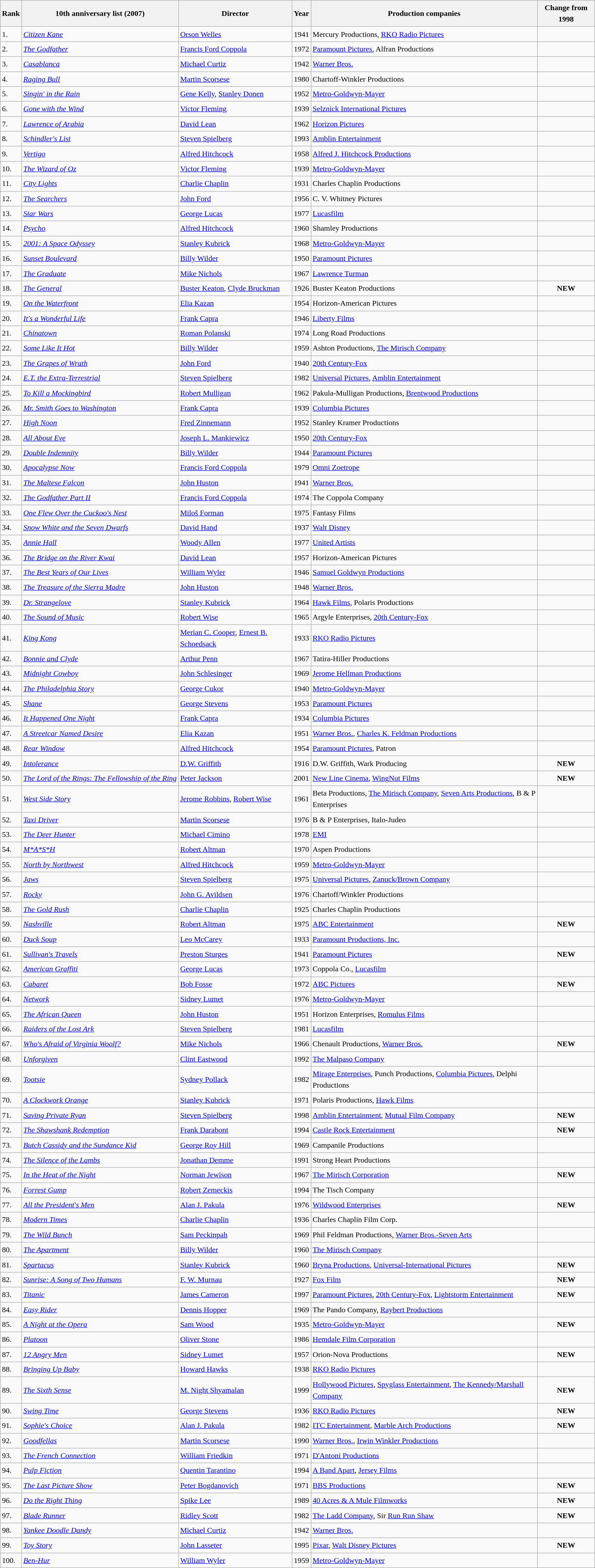<table class="wikitable sortable" style="font-size:1.00em; line-height:1.5em;">
<tr>
<th>Rank</th>
<th>10th anniversary list (2007)</th>
<th>Director</th>
<th>Year</th>
<th>Production companies</th>
<th>Change from 1998</th>
</tr>
<tr>
<td>1.</td>
<td><em><a href='#'>Citizen Kane</a></em></td>
<td><a href='#'>Orson Welles</a></td>
<td>1941</td>
<td>Mercury Productions, <a href='#'>RKO Radio Pictures</a></td>
<td align="center"></td>
</tr>
<tr>
<td>2.</td>
<td><em><a href='#'>The Godfather</a></em></td>
<td><a href='#'>Francis Ford Coppola</a></td>
<td>1972</td>
<td><a href='#'>Paramount Pictures</a>, Alfran Productions</td>
<td align="center"> </td>
</tr>
<tr>
<td>3.</td>
<td><em><a href='#'>Casablanca</a></em></td>
<td><a href='#'>Michael Curtiz</a></td>
<td>1942</td>
<td><a href='#'>Warner Bros.</a></td>
<td align="center"> </td>
</tr>
<tr>
<td>4.</td>
<td><em><a href='#'>Raging Bull</a></em></td>
<td><a href='#'>Martin Scorsese</a></td>
<td>1980</td>
<td>Chartoff-Winkler Productions</td>
<td align="center"> </td>
</tr>
<tr>
<td>5.</td>
<td><em><a href='#'>Singin' in the Rain</a></em></td>
<td><a href='#'>Gene Kelly</a>, <a href='#'>Stanley Donen</a></td>
<td>1952</td>
<td><a href='#'>Metro-Goldwyn-Mayer</a></td>
<td align="center"> </td>
</tr>
<tr>
<td>6.</td>
<td><em><a href='#'>Gone with the Wind</a></em></td>
<td><a href='#'>Victor Fleming</a></td>
<td>1939</td>
<td><a href='#'>Selznick International Pictures</a></td>
<td align="center"> </td>
</tr>
<tr>
<td>7.</td>
<td><em><a href='#'>Lawrence of Arabia</a></em></td>
<td><a href='#'>David Lean</a></td>
<td>1962</td>
<td><a href='#'>Horizon Pictures</a></td>
<td align="center"> </td>
</tr>
<tr>
<td>8.</td>
<td><em><a href='#'>Schindler's List</a></em></td>
<td><a href='#'>Steven Spielberg</a></td>
<td>1993</td>
<td><a href='#'>Amblin Entertainment</a></td>
<td align="center"> </td>
</tr>
<tr>
<td>9.</td>
<td><em><a href='#'>Vertigo</a></em></td>
<td><a href='#'>Alfred Hitchcock</a></td>
<td>1958</td>
<td><a href='#'>Alfred J. Hitchcock Productions</a></td>
<td align="center"> </td>
</tr>
<tr>
<td>10.</td>
<td><em><a href='#'>The Wizard of Oz</a></em></td>
<td><a href='#'>Victor Fleming</a></td>
<td>1939</td>
<td><a href='#'>Metro-Goldwyn-Mayer</a></td>
<td align="center"> </td>
</tr>
<tr>
<td>11.</td>
<td><em><a href='#'>City Lights</a></em></td>
<td><a href='#'>Charlie Chaplin</a></td>
<td>1931</td>
<td>Charles Chaplin Productions</td>
<td align="center"> </td>
</tr>
<tr>
<td>12.</td>
<td><em><a href='#'>The Searchers</a></em></td>
<td><a href='#'>John Ford</a></td>
<td>1956</td>
<td>C. V. Whitney Pictures</td>
<td align="center"> </td>
</tr>
<tr>
<td>13.</td>
<td><em><a href='#'>Star Wars</a></em></td>
<td><a href='#'>George Lucas</a></td>
<td>1977</td>
<td><a href='#'>Lucasfilm</a></td>
<td align="center"> </td>
</tr>
<tr>
<td>14.</td>
<td><em><a href='#'>Psycho</a></em></td>
<td><a href='#'>Alfred Hitchcock</a></td>
<td>1960</td>
<td>Shamley Productions</td>
<td align="center"> </td>
</tr>
<tr>
<td>15.</td>
<td><em><a href='#'>2001: A Space Odyssey</a></em></td>
<td><a href='#'>Stanley Kubrick</a></td>
<td>1968</td>
<td><a href='#'>Metro-Goldwyn-Mayer</a></td>
<td align="center"> </td>
</tr>
<tr>
<td>16.</td>
<td><em><a href='#'>Sunset Boulevard</a></em></td>
<td> <a href='#'>Billy Wilder</a></td>
<td>1950</td>
<td><a href='#'>Paramount Pictures</a></td>
<td align="center"> </td>
</tr>
<tr>
<td>17.</td>
<td><em><a href='#'>The Graduate</a></em></td>
<td><a href='#'>Mike Nichols</a></td>
<td>1967</td>
<td><a href='#'>Lawrence Turman</a></td>
<td align="center"> </td>
</tr>
<tr>
<td>18.</td>
<td><em><a href='#'>The General</a></em></td>
<td><a href='#'>Buster Keaton</a>, <a href='#'>Clyde Bruckman</a></td>
<td>1926</td>
<td>Buster Keaton Productions</td>
<td align="center"><strong>NEW</strong></td>
</tr>
<tr>
<td>19.</td>
<td><em><a href='#'>On the Waterfront</a></em></td>
<td><a href='#'>Elia Kazan</a></td>
<td>1954</td>
<td>Horizon-American Pictures</td>
<td align="center"> </td>
</tr>
<tr>
<td>20.</td>
<td><em><a href='#'>It's a Wonderful Life</a></em></td>
<td><a href='#'>Frank Capra</a></td>
<td>1946</td>
<td><a href='#'>Liberty Films</a></td>
<td align="center"> </td>
</tr>
<tr>
<td>21.</td>
<td><em><a href='#'>Chinatown</a></em></td>
<td> <a href='#'>Roman Polanski</a></td>
<td>1974</td>
<td>Long Road Productions</td>
<td align="center"> </td>
</tr>
<tr>
<td>22.</td>
<td><em><a href='#'>Some Like It Hot</a></em></td>
<td><a href='#'>Billy Wilder</a></td>
<td>1959</td>
<td>Ashton Productions, <a href='#'>The Mirisch Company</a></td>
<td align="center"> </td>
</tr>
<tr>
<td>23.</td>
<td><em><a href='#'>The Grapes of Wrath</a></em></td>
<td><a href='#'>John Ford</a></td>
<td>1940</td>
<td><a href='#'>20th Century-Fox</a></td>
<td align="center"> </td>
</tr>
<tr>
<td>24.</td>
<td><em><a href='#'>E.T. the Extra-Terrestrial</a></em></td>
<td><a href='#'>Steven Spielberg</a></td>
<td>1982</td>
<td><a href='#'>Universal Pictures</a>, <a href='#'>Amblin Entertainment</a></td>
<td align="center"> </td>
</tr>
<tr>
<td>25.</td>
<td><em><a href='#'>To Kill a Mockingbird</a></em></td>
<td><a href='#'>Robert Mulligan</a></td>
<td>1962</td>
<td>Pakula-Mulligan Productions, <a href='#'>Brentwood Productions</a></td>
<td align="center"> </td>
</tr>
<tr>
<td>26.</td>
<td><em><a href='#'>Mr. Smith Goes to Washington</a></em></td>
<td><a href='#'>Frank Capra</a></td>
<td>1939</td>
<td><a href='#'>Columbia Pictures</a></td>
<td align="center"> </td>
</tr>
<tr>
<td>27.</td>
<td><em><a href='#'>High Noon</a></em></td>
<td><a href='#'>Fred Zinnemann</a></td>
<td>1952</td>
<td>Stanley Kramer Productions</td>
<td align="center"> </td>
</tr>
<tr>
<td>28.</td>
<td><em><a href='#'>All About Eve</a></em></td>
<td><a href='#'>Joseph L. Mankiewicz</a></td>
<td>1950</td>
<td><a href='#'>20th Century-Fox</a></td>
<td align="center"> </td>
</tr>
<tr>
<td>29.</td>
<td><em><a href='#'>Double Indemnity</a></em></td>
<td><a href='#'>Billy Wilder</a></td>
<td>1944</td>
<td><a href='#'>Paramount Pictures</a></td>
<td align="center"> </td>
</tr>
<tr>
<td>30.</td>
<td><em><a href='#'>Apocalypse Now</a></em></td>
<td><a href='#'>Francis Ford Coppola</a></td>
<td>1979</td>
<td><a href='#'>Omni Zoetrope</a></td>
<td align="center"> </td>
</tr>
<tr>
<td>31.</td>
<td><em><a href='#'>The Maltese Falcon</a></em></td>
<td><a href='#'>John Huston</a></td>
<td>1941</td>
<td><a href='#'>Warner Bros.</a></td>
<td align="center"> </td>
</tr>
<tr>
<td>32.</td>
<td><em><a href='#'>The Godfather Part II</a></em></td>
<td><a href='#'>Francis Ford Coppola</a></td>
<td>1974</td>
<td>The Coppola Company</td>
<td align="center"></td>
</tr>
<tr>
<td>33.</td>
<td><em><a href='#'>One Flew Over the Cuckoo's Nest</a></em></td>
<td><a href='#'>Miloš Forman</a></td>
<td>1975</td>
<td>Fantasy Films</td>
<td align="center"> </td>
</tr>
<tr>
<td>34.</td>
<td><em><a href='#'>Snow White and the Seven Dwarfs</a></em></td>
<td><a href='#'>David Hand</a></td>
<td>1937</td>
<td><a href='#'>Walt Disney</a></td>
<td align="center"> </td>
</tr>
<tr>
<td>35.</td>
<td><em><a href='#'>Annie Hall</a></em></td>
<td><a href='#'>Woody Allen</a></td>
<td>1977</td>
<td><a href='#'>United Artists</a></td>
<td align="center"> </td>
</tr>
<tr>
<td>36.</td>
<td><em><a href='#'>The Bridge on the River Kwai</a></em></td>
<td><a href='#'>David Lean</a></td>
<td>1957</td>
<td>Horizon-American Pictures</td>
<td align="center"> </td>
</tr>
<tr>
<td>37.</td>
<td><em><a href='#'>The Best Years of Our Lives</a></em></td>
<td><a href='#'>William Wyler</a></td>
<td>1946</td>
<td><a href='#'>Samuel Goldwyn Productions</a></td>
<td align="center"></td>
</tr>
<tr>
<td>38.</td>
<td> <em><a href='#'>The Treasure of the Sierra Madre</a></em></td>
<td><a href='#'>John Huston</a></td>
<td>1948</td>
<td><a href='#'>Warner Bros.</a></td>
<td align="center"> </td>
</tr>
<tr>
<td>39.</td>
<td><em><a href='#'>Dr. Strangelove</a></em></td>
<td><a href='#'>Stanley Kubrick</a></td>
<td>1964</td>
<td><a href='#'>Hawk Films</a>, Polaris Productions</td>
<td align="center"> </td>
</tr>
<tr>
<td>40.</td>
<td><em><a href='#'>The Sound of Music</a></em></td>
<td><a href='#'>Robert Wise</a></td>
<td>1965</td>
<td>Argyle Enterprises, <a href='#'>20th Century-Fox</a></td>
<td align="center"> </td>
</tr>
<tr>
<td>41.</td>
<td><em><a href='#'>King Kong</a></em></td>
<td><a href='#'>Merian C. Cooper</a>, <a href='#'>Ernest B. Schoedsack</a></td>
<td>1933</td>
<td><a href='#'>RKO Radio Pictures</a></td>
<td align="center"> </td>
</tr>
<tr>
<td>42.</td>
<td><em><a href='#'>Bonnie and Clyde</a></em></td>
<td><a href='#'>Arthur Penn</a></td>
<td>1967</td>
<td>Tatira-Hiller Productions</td>
<td align="center"> </td>
</tr>
<tr>
<td>43.</td>
<td><em><a href='#'>Midnight Cowboy</a></em></td>
<td><a href='#'>John Schlesinger</a></td>
<td>1969</td>
<td><a href='#'>Jerome Hellman Productions</a></td>
<td align="center"> </td>
</tr>
<tr>
<td>44.</td>
<td><em><a href='#'>The Philadelphia Story</a></em></td>
<td><a href='#'>George Cukor</a></td>
<td>1940</td>
<td><a href='#'>Metro-Goldwyn-Mayer</a></td>
<td align="center"> </td>
</tr>
<tr>
<td>45.</td>
<td><em><a href='#'>Shane</a></em></td>
<td><a href='#'>George Stevens</a></td>
<td>1953</td>
<td><a href='#'>Paramount Pictures</a></td>
<td align="center"> </td>
</tr>
<tr>
<td>46.</td>
<td><em><a href='#'>It Happened One Night</a></em></td>
<td><a href='#'>Frank Capra</a></td>
<td>1934</td>
<td><a href='#'>Columbia Pictures</a></td>
<td align="center"> </td>
</tr>
<tr>
<td>47.</td>
<td><em><a href='#'>A Streetcar Named Desire</a></em></td>
<td><a href='#'>Elia Kazan</a></td>
<td>1951</td>
<td><a href='#'>Warner Bros.</a>, <a href='#'>Charles K. Feldman Productions</a></td>
<td align="center"> </td>
</tr>
<tr>
<td>48.</td>
<td><em><a href='#'>Rear Window</a></em></td>
<td><a href='#'>Alfred Hitchcock</a></td>
<td>1954</td>
<td><a href='#'>Paramount Pictures</a>, Patron</td>
<td align="center"> </td>
</tr>
<tr>
<td>49.</td>
<td><em><a href='#'>Intolerance</a></em></td>
<td><a href='#'>D.W. Griffith</a></td>
<td>1916</td>
<td>D.W. Griffith, Wark Producing</td>
<td align="center"><strong>NEW</strong></td>
</tr>
<tr>
<td>50.</td>
<td style="white-space: nowrap;"><em><a href='#'>The Lord of the Rings: The Fellowship of the Ring</a></em></td>
<td><a href='#'>Peter Jackson</a></td>
<td>2001</td>
<td><a href='#'>New Line Cinema</a>, <a href='#'>WingNut Films</a></td>
<td align="center"><strong>NEW</strong></td>
</tr>
<tr>
<td>51.</td>
<td><em><a href='#'>West Side Story</a></em></td>
<td><a href='#'>Jerome Robbins</a>, <a href='#'>Robert Wise</a></td>
<td>1961</td>
<td>Beta Productions, <a href='#'>The Mirisch Company</a>, <a href='#'>Seven Arts Productions</a>, B & P Enterprises</td>
<td align="center"> </td>
</tr>
<tr>
<td>52.</td>
<td><em><a href='#'>Taxi Driver</a></em></td>
<td><a href='#'>Martin Scorsese</a></td>
<td>1976</td>
<td>B & P Enterprises, Italo-Judeo</td>
<td align="center"> </td>
</tr>
<tr>
<td>53.</td>
<td><em><a href='#'>The Deer Hunter</a></em></td>
<td><a href='#'>Michael Cimino</a></td>
<td>1978</td>
<td><a href='#'>EMI</a></td>
<td align="center"> </td>
</tr>
<tr>
<td>54.</td>
<td><em><a href='#'>M*A*S*H</a></em></td>
<td><a href='#'>Robert Altman</a></td>
<td>1970</td>
<td>Aspen Productions</td>
<td align="center"> </td>
</tr>
<tr>
<td>55.</td>
<td><em><a href='#'>North by Northwest</a></em></td>
<td><a href='#'>Alfred Hitchcock</a></td>
<td>1959</td>
<td><a href='#'>Metro-Goldwyn-Mayer</a></td>
<td align="center"> </td>
</tr>
<tr>
<td>56.</td>
<td><em><a href='#'>Jaws</a></em></td>
<td> <a href='#'>Steven Spielberg</a></td>
<td>1975</td>
<td><a href='#'>Universal Pictures</a>, <a href='#'>Zanuck/Brown Company</a></td>
<td align="center"> </td>
</tr>
<tr>
<td>57.</td>
<td><em><a href='#'>Rocky</a></em></td>
<td> <a href='#'>John G. Avildsen</a></td>
<td>1976</td>
<td>Chartoff/Winkler Productions</td>
<td align="center"> </td>
</tr>
<tr>
<td>58.</td>
<td><em><a href='#'>The Gold Rush</a></em></td>
<td><a href='#'>Charlie Chaplin</a></td>
<td>1925</td>
<td>Charles Chaplin Productions</td>
<td align="center"> </td>
</tr>
<tr>
<td>59.</td>
<td><em><a href='#'>Nashville</a></em></td>
<td><a href='#'>Robert Altman</a></td>
<td>1975</td>
<td><a href='#'>ABC Entertainment</a></td>
<td align="center"><strong>NEW</strong></td>
</tr>
<tr>
<td>60.</td>
<td><em><a href='#'>Duck Soup</a></em></td>
<td><a href='#'>Leo McCarey</a></td>
<td>1933</td>
<td><a href='#'>Paramount Productions, Inc.</a></td>
<td align="center"> </td>
</tr>
<tr>
<td>61.</td>
<td><em><a href='#'>Sullivan's Travels</a></em></td>
<td><a href='#'>Preston Sturges</a></td>
<td>1941</td>
<td><a href='#'>Paramount Pictures</a></td>
<td align="center"><strong>NEW</strong></td>
</tr>
<tr>
<td>62.</td>
<td><em><a href='#'>American Graffiti</a></em></td>
<td><a href='#'>George Lucas</a></td>
<td>1973</td>
<td>Coppola Co., <a href='#'>Lucasfilm</a></td>
<td align="center"> </td>
</tr>
<tr>
<td>63.</td>
<td><em><a href='#'>Cabaret</a></em></td>
<td><a href='#'>Bob Fosse</a></td>
<td>1972</td>
<td><a href='#'>ABC Pictures</a></td>
<td align="center"><strong>NEW</strong></td>
</tr>
<tr>
<td>64.</td>
<td><em><a href='#'>Network</a></em></td>
<td><a href='#'>Sidney Lumet</a></td>
<td>1976</td>
<td><a href='#'>Metro-Goldwyn-Mayer</a></td>
<td align="center"> </td>
</tr>
<tr>
<td>65.</td>
<td><em><a href='#'>The African Queen</a></em></td>
<td><a href='#'>John Huston</a></td>
<td>1951</td>
<td>Horizon Enterprises, <a href='#'>Romulus Films</a></td>
<td align="center"> </td>
</tr>
<tr>
<td>66.</td>
<td><em><a href='#'>Raiders of the Lost Ark</a></em></td>
<td><a href='#'>Steven Spielberg</a></td>
<td>1981</td>
<td><a href='#'>Lucasfilm</a></td>
<td align="center"> </td>
</tr>
<tr>
<td>67.</td>
<td><em><a href='#'>Who's Afraid of Virginia Woolf?</a></em></td>
<td> <a href='#'>Mike Nichols</a></td>
<td>1966</td>
<td>Chenault Productions, <a href='#'>Warner Bros.</a></td>
<td align="center"><strong>NEW</strong></td>
</tr>
<tr>
<td>68.</td>
<td><em><a href='#'>Unforgiven</a></em></td>
<td><a href='#'>Clint Eastwood</a></td>
<td>1992</td>
<td><a href='#'>The Malpaso Company</a></td>
<td align="center"> </td>
</tr>
<tr>
<td>69.</td>
<td><em><a href='#'>Tootsie</a></em></td>
<td><a href='#'>Sydney Pollack</a></td>
<td>1982</td>
<td><a href='#'>Mirage Enterprises</a>, Punch Productions, <a href='#'>Columbia Pictures</a>, Delphi Productions</td>
<td align="center"> </td>
</tr>
<tr>
<td>70.</td>
<td><em><a href='#'>A Clockwork Orange</a></em></td>
<td><a href='#'>Stanley Kubrick</a></td>
<td>1971</td>
<td>Polaris Productions, <a href='#'>Hawk Films</a></td>
<td align="center"> </td>
</tr>
<tr>
<td>71.</td>
<td><em><a href='#'>Saving Private Ryan</a></em></td>
<td><a href='#'>Steven Spielberg</a></td>
<td>1998</td>
<td><a href='#'>Amblin Entertainment</a>, <a href='#'>Mutual Film Company</a></td>
<td align="center"><strong>NEW</strong></td>
</tr>
<tr>
<td>72.</td>
<td><em><a href='#'>The Shawshank Redemption</a></em></td>
<td><a href='#'>Frank Darabont</a></td>
<td>1994</td>
<td><a href='#'>Castle Rock Entertainment</a></td>
<td align="center"><strong>NEW</strong></td>
</tr>
<tr>
<td>73.</td>
<td><em><a href='#'>Butch Cassidy and the Sundance Kid</a></em></td>
<td><a href='#'>George Roy Hill</a></td>
<td>1969</td>
<td>Campanile Productions</td>
<td align="center"> </td>
</tr>
<tr>
<td>74.</td>
<td><em><a href='#'>The Silence of the Lambs</a></em></td>
<td><a href='#'>Jonathan Demme</a></td>
<td>1991</td>
<td>Strong Heart Productions</td>
<td align="center"> </td>
</tr>
<tr>
<td>75.</td>
<td><em><a href='#'>In the Heat of the Night</a></em></td>
<td><a href='#'>Norman Jewison</a></td>
<td>1967</td>
<td><a href='#'>The Mirisch Corporation</a></td>
<td align="center"><strong>NEW</strong></td>
</tr>
<tr>
<td>76.</td>
<td><em><a href='#'>Forrest Gump</a></em></td>
<td><a href='#'>Robert Zemeckis</a></td>
<td>1994</td>
<td>The Tisch Company</td>
<td align="center"> </td>
</tr>
<tr>
<td>77.</td>
<td><em><a href='#'>All the President's Men</a></em></td>
<td><a href='#'>Alan J. Pakula</a></td>
<td>1976</td>
<td><a href='#'>Wildwood Enterprises</a></td>
<td align="center"><strong>NEW</strong></td>
</tr>
<tr>
<td>78.</td>
<td><em><a href='#'>Modern Times</a></em></td>
<td><a href='#'>Charlie Chaplin</a></td>
<td>1936</td>
<td>Charles Chaplin Film Corp.</td>
<td align="center"> </td>
</tr>
<tr>
<td>79.</td>
<td><em><a href='#'>The Wild Bunch</a></em></td>
<td><a href='#'>Sam Peckinpah</a></td>
<td>1969</td>
<td>Phil Feldman Productions, <a href='#'>Warner Bros.-Seven Arts</a></td>
<td align="center"> </td>
</tr>
<tr>
<td>80.</td>
<td><em><a href='#'>The Apartment</a></em></td>
<td><a href='#'>Billy Wilder</a></td>
<td>1960</td>
<td><a href='#'>The Mirisch Company</a></td>
<td align="center"> </td>
</tr>
<tr>
<td>81.</td>
<td><em><a href='#'>Spartacus</a></em></td>
<td><a href='#'>Stanley Kubrick</a></td>
<td>1960</td>
<td><a href='#'>Bryna Productions</a>, <a href='#'>Universal-International Pictures</a></td>
<td align="center"><strong>NEW</strong></td>
</tr>
<tr>
<td>82.</td>
<td><em><a href='#'>Sunrise: A Song of Two Humans</a></em></td>
<td><a href='#'>F. W. Murnau</a></td>
<td>1927</td>
<td><a href='#'>Fox Film</a></td>
<td align="center"><strong>NEW</strong></td>
</tr>
<tr>
<td>83.</td>
<td><em><a href='#'>Titanic</a></em></td>
<td><a href='#'>James Cameron</a></td>
<td>1997</td>
<td><a href='#'>Paramount Pictures</a>, <a href='#'>20th Century-Fox</a>, <a href='#'>Lightstorm Entertainment</a></td>
<td align="center"><strong>NEW</strong></td>
</tr>
<tr>
<td>84.</td>
<td><em><a href='#'>Easy Rider</a></em></td>
<td><a href='#'>Dennis Hopper</a></td>
<td>1969</td>
<td>The Pando Company, <a href='#'>Raybert Productions</a></td>
<td align="center"> </td>
</tr>
<tr>
<td>85.</td>
<td><em><a href='#'>A Night at the Opera</a></em></td>
<td><a href='#'>Sam Wood</a></td>
<td>1935</td>
<td><a href='#'>Metro-Goldwyn-Mayer</a></td>
<td align="center"><strong>NEW</strong></td>
</tr>
<tr>
<td>86.</td>
<td><em><a href='#'>Platoon</a></em></td>
<td><a href='#'>Oliver Stone</a></td>
<td>1986</td>
<td><a href='#'>Hemdale Film Corporation</a></td>
<td align="center"> </td>
</tr>
<tr>
<td>87.</td>
<td><em><a href='#'>12 Angry Men</a></em></td>
<td><a href='#'>Sidney Lumet</a></td>
<td>1957</td>
<td>Orion-Nova Productions</td>
<td align="center"><strong>NEW</strong></td>
</tr>
<tr>
<td>88.</td>
<td><em><a href='#'>Bringing Up Baby</a></em></td>
<td><a href='#'>Howard Hawks</a></td>
<td>1938</td>
<td><a href='#'>RKO Radio Pictures</a></td>
<td align="center"> </td>
</tr>
<tr>
<td>89.</td>
<td><em><a href='#'>The Sixth Sense</a></em></td>
<td><a href='#'>M. Night Shyamalan</a></td>
<td>1999</td>
<td><a href='#'>Hollywood Pictures</a>, <a href='#'>Spyglass Entertainment</a>, <a href='#'>The Kennedy/Marshall Company</a></td>
<td align="center"><strong>NEW</strong></td>
</tr>
<tr>
<td>90.</td>
<td><em><a href='#'>Swing Time</a></em></td>
<td><a href='#'>George Stevens</a></td>
<td>1936</td>
<td><a href='#'>RKO Radio Pictures</a></td>
<td align="center"><strong>NEW</strong></td>
</tr>
<tr>
<td>91.</td>
<td><em><a href='#'>Sophie's Choice</a></em></td>
<td><a href='#'>Alan J. Pakula</a></td>
<td>1982</td>
<td><a href='#'>ITC Entertainment</a>, <a href='#'>Marble Arch Productions</a></td>
<td align="center"><strong>NEW</strong></td>
</tr>
<tr>
<td>92.</td>
<td><em><a href='#'>Goodfellas</a></em></td>
<td><a href='#'>Martin Scorsese</a></td>
<td>1990</td>
<td><a href='#'>Warner Bros.</a>, <a href='#'>Irwin Winkler Productions</a></td>
<td align="center"> </td>
</tr>
<tr>
<td>93.</td>
<td><em><a href='#'>The French Connection</a></em></td>
<td><a href='#'>William Friedkin</a></td>
<td>1971</td>
<td><a href='#'>D'Antoni Productions</a></td>
<td align="center"> </td>
</tr>
<tr>
<td>94.</td>
<td><em><a href='#'>Pulp Fiction</a></em></td>
<td><a href='#'>Quentin Tarantino</a></td>
<td>1994</td>
<td><a href='#'>A Band Apart</a>, <a href='#'>Jersey Films</a></td>
<td align="center"> </td>
</tr>
<tr>
<td>95.</td>
<td><em><a href='#'>The Last Picture Show</a></em></td>
<td><a href='#'>Peter Bogdanovich</a></td>
<td>1971</td>
<td><a href='#'>BBS Productions</a></td>
<td align="center"><strong>NEW</strong></td>
</tr>
<tr>
<td>96.</td>
<td><em><a href='#'>Do the Right Thing</a></em></td>
<td><a href='#'>Spike Lee</a></td>
<td>1989</td>
<td><a href='#'>40 Acres & A Mule Filmworks</a></td>
<td align="center"><strong>NEW</strong></td>
</tr>
<tr>
<td>97.</td>
<td><em><a href='#'>Blade Runner</a></em></td>
<td><a href='#'>Ridley Scott</a></td>
<td>1982</td>
<td><a href='#'>The Ladd Company</a>, Sir <a href='#'>Run Run Shaw</a></td>
<td align="center"><strong>NEW</strong></td>
</tr>
<tr>
<td>98.</td>
<td><em><a href='#'>Yankee Doodle Dandy</a></em></td>
<td><a href='#'>Michael Curtiz</a></td>
<td>1942</td>
<td><a href='#'>Warner Bros.</a></td>
<td align="center"> </td>
</tr>
<tr>
<td>99.</td>
<td><em><a href='#'>Toy Story</a></em></td>
<td><a href='#'>John Lasseter</a></td>
<td>1995</td>
<td><a href='#'>Pixar</a>, <a href='#'>Walt Disney Pictures</a></td>
<td align="center"><strong>NEW</strong></td>
</tr>
<tr>
<td>100.</td>
<td><em><a href='#'>Ben-Hur</a></em></td>
<td><a href='#'>William Wyler</a></td>
<td>1959</td>
<td><a href='#'>Metro-Goldwyn-Mayer</a></td>
<td align="center"> </td>
</tr>
</table>
